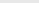<table>
<tr>
<td></td>
<td></td>
<td></td>
<td></td>
<td></td>
<td></td>
<td></td>
</tr>
<tr style="background:#e8e8e8;">
<td colspan=7></td>
</tr>
</table>
